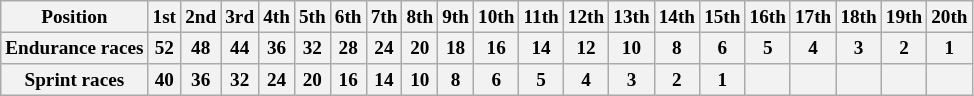<table class="wikitable" style="font-size: 80%">
<tr>
<th>Position</th>
<th>1st</th>
<th>2nd</th>
<th>3rd</th>
<th>4th</th>
<th>5th</th>
<th>6th</th>
<th>7th</th>
<th>8th</th>
<th>9th</th>
<th>10th</th>
<th>11th</th>
<th>12th</th>
<th>13th</th>
<th>14th</th>
<th>15th</th>
<th>16th</th>
<th>17th</th>
<th>18th</th>
<th>19th</th>
<th>20th</th>
</tr>
<tr>
<th>Endurance races</th>
<th>52</th>
<th>48</th>
<th>44</th>
<th>36</th>
<th>32</th>
<th>28</th>
<th>24</th>
<th>20</th>
<th>18</th>
<th>16</th>
<th>14</th>
<th>12</th>
<th>10</th>
<th>8</th>
<th>6</th>
<th>5</th>
<th>4</th>
<th>3</th>
<th>2</th>
<th>1</th>
</tr>
<tr>
<th>Sprint races</th>
<th>40</th>
<th>36</th>
<th>32</th>
<th>24</th>
<th>20</th>
<th>16</th>
<th>14</th>
<th>10</th>
<th>8</th>
<th>6</th>
<th>5</th>
<th>4</th>
<th>3</th>
<th>2</th>
<th>1</th>
<th></th>
<th></th>
<th></th>
<th></th>
<th></th>
</tr>
</table>
